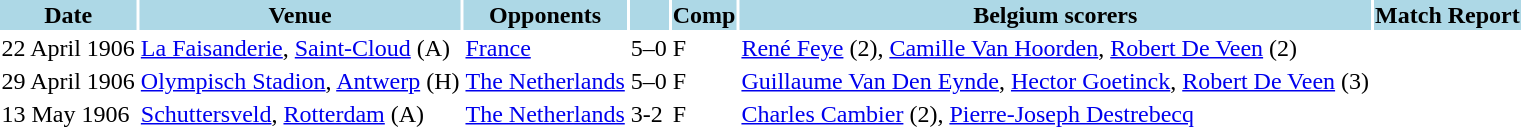<table>
<tr>
<th style="background: lightblue;">Date</th>
<th style="background: lightblue;">Venue</th>
<th style="background: lightblue;">Opponents</th>
<th style="background: lightblue;" align=center></th>
<th style="background: lightblue;" align=center>Comp</th>
<th style="background: lightblue;">Belgium scorers</th>
<th style="background: lightblue;">Match Report</th>
</tr>
<tr>
<td>22 April 1906</td>
<td><a href='#'>La Faisanderie</a>, <a href='#'>Saint-Cloud</a> (A)</td>
<td><a href='#'>France</a></td>
<td>5–0</td>
<td>F</td>
<td><a href='#'>René Feye</a> (2), <a href='#'>Camille Van Hoorden</a>, <a href='#'>Robert De Veen</a> (2)</td>
<td></td>
</tr>
<tr>
<td>29 April 1906</td>
<td><a href='#'>Olympisch Stadion</a>, <a href='#'>Antwerp</a> (H)</td>
<td><a href='#'>The Netherlands</a></td>
<td>5–0</td>
<td>F</td>
<td><a href='#'>Guillaume Van Den Eynde</a>, <a href='#'>Hector Goetinck</a>, <a href='#'>Robert De Veen</a> (3)</td>
<td></td>
</tr>
<tr>
<td>13 May 1906</td>
<td><a href='#'>Schuttersveld</a>, <a href='#'>Rotterdam</a> (A)</td>
<td><a href='#'>The Netherlands</a></td>
<td>3-2</td>
<td>F</td>
<td><a href='#'>Charles Cambier</a> (2), <a href='#'>Pierre-Joseph Destrebecq</a></td>
<td></td>
</tr>
</table>
